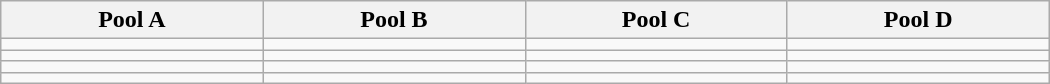<table class="wikitable" width=700>
<tr>
<th width=25%>Pool A</th>
<th width=25%>Pool B</th>
<th width=25%>Pool C</th>
<th width=25%>Pool D</th>
</tr>
<tr>
<td></td>
<td></td>
<td></td>
<td></td>
</tr>
<tr>
<td></td>
<td></td>
<td></td>
<td></td>
</tr>
<tr>
<td></td>
<td></td>
<td></td>
<td></td>
</tr>
<tr>
<td></td>
<td></td>
<td></td>
<td></td>
</tr>
</table>
